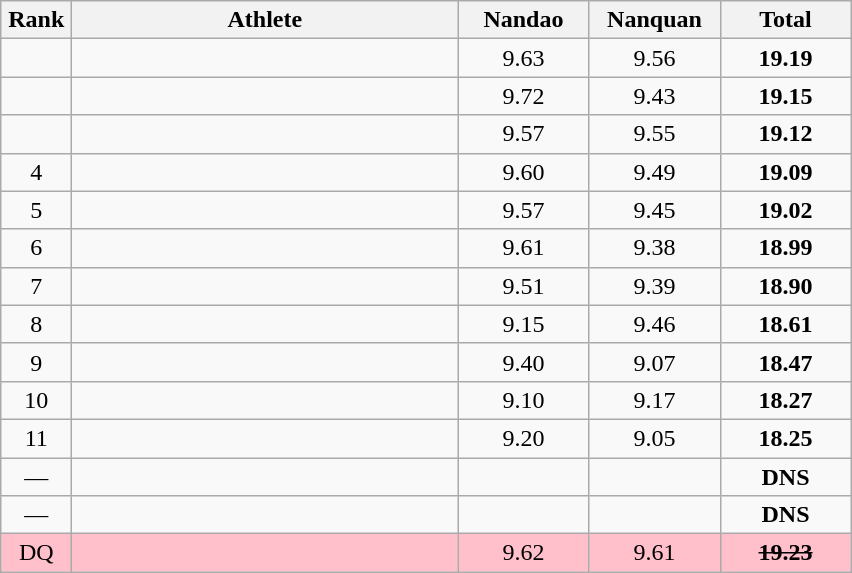<table class=wikitable style="text-align:center">
<tr>
<th width=40>Rank</th>
<th width=250>Athlete</th>
<th width=80>Nandao</th>
<th width=80>Nanquan</th>
<th width=80>Total</th>
</tr>
<tr>
<td></td>
<td align=left></td>
<td>9.63</td>
<td>9.56</td>
<td><strong>19.19</strong></td>
</tr>
<tr>
<td></td>
<td align=left></td>
<td>9.72</td>
<td>9.43</td>
<td><strong>19.15</strong></td>
</tr>
<tr>
<td></td>
<td align=left></td>
<td>9.57</td>
<td>9.55</td>
<td><strong>19.12</strong></td>
</tr>
<tr>
<td>4</td>
<td align=left></td>
<td>9.60</td>
<td>9.49</td>
<td><strong>19.09</strong></td>
</tr>
<tr>
<td>5</td>
<td align=left></td>
<td>9.57</td>
<td>9.45</td>
<td><strong>19.02</strong></td>
</tr>
<tr>
<td>6</td>
<td align=left></td>
<td>9.61</td>
<td>9.38</td>
<td><strong>18.99</strong></td>
</tr>
<tr>
<td>7</td>
<td align=left></td>
<td>9.51</td>
<td>9.39</td>
<td><strong>18.90</strong></td>
</tr>
<tr>
<td>8</td>
<td align=left></td>
<td>9.15</td>
<td>9.46</td>
<td><strong>18.61</strong></td>
</tr>
<tr>
<td>9</td>
<td align=left></td>
<td>9.40</td>
<td>9.07</td>
<td><strong>18.47</strong></td>
</tr>
<tr>
<td>10</td>
<td align=left></td>
<td>9.10</td>
<td>9.17</td>
<td><strong>18.27</strong></td>
</tr>
<tr>
<td>11</td>
<td align=left></td>
<td>9.20</td>
<td>9.05</td>
<td><strong>18.25</strong></td>
</tr>
<tr>
<td>—</td>
<td align=left></td>
<td></td>
<td></td>
<td><strong>DNS</strong></td>
</tr>
<tr>
<td>—</td>
<td align=left></td>
<td></td>
<td></td>
<td><strong>DNS</strong></td>
</tr>
<tr bgcolor=pink>
<td>DQ</td>
<td align=left></td>
<td>9.62</td>
<td>9.61</td>
<td><s><strong>19.23</strong></s></td>
</tr>
</table>
